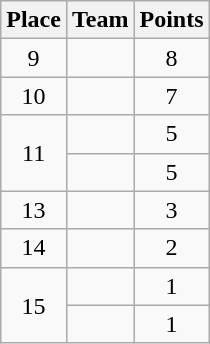<table class="wikitable" style="text-align:center; padding-bottom:0;">
<tr>
<th>Place</th>
<th style="text-align:left;">Team</th>
<th>Points</th>
</tr>
<tr>
<td>9</td>
<td align=left></td>
<td>8</td>
</tr>
<tr>
<td>10</td>
<td align=left></td>
<td>7</td>
</tr>
<tr>
<td rowspan=2>11</td>
<td align=left></td>
<td>5</td>
</tr>
<tr>
<td align=left></td>
<td>5</td>
</tr>
<tr>
<td>13</td>
<td align=left></td>
<td>3</td>
</tr>
<tr>
<td>14</td>
<td align=left></td>
<td>2</td>
</tr>
<tr>
<td rowspan=2>15</td>
<td align=left></td>
<td>1</td>
</tr>
<tr>
<td align=left></td>
<td>1</td>
</tr>
</table>
